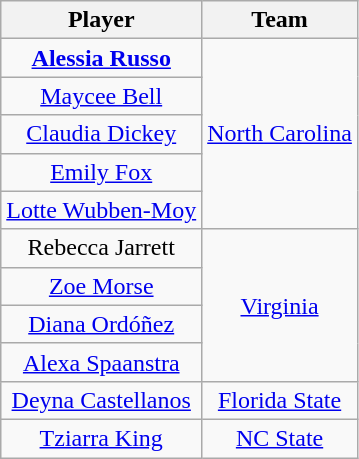<table class="wikitable" style="text-align:center">
<tr>
<th>Player</th>
<th>Team</th>
</tr>
<tr>
<td><strong><a href='#'>Alessia Russo</a></strong></td>
<td rowspan=5><a href='#'>North Carolina</a></td>
</tr>
<tr>
<td><a href='#'>Maycee Bell</a></td>
</tr>
<tr>
<td><a href='#'>Claudia Dickey</a></td>
</tr>
<tr>
<td><a href='#'>Emily Fox</a></td>
</tr>
<tr>
<td><a href='#'>Lotte Wubben-Moy</a></td>
</tr>
<tr>
<td>Rebecca Jarrett</td>
<td rowspan=4><a href='#'>Virginia</a></td>
</tr>
<tr>
<td><a href='#'>Zoe Morse</a></td>
</tr>
<tr>
<td><a href='#'>Diana Ordóñez</a></td>
</tr>
<tr>
<td><a href='#'>Alexa Spaanstra</a></td>
</tr>
<tr>
<td><a href='#'>Deyna Castellanos</a></td>
<td><a href='#'>Florida State</a></td>
</tr>
<tr>
<td><a href='#'>Tziarra King</a></td>
<td><a href='#'>NC State</a></td>
</tr>
</table>
